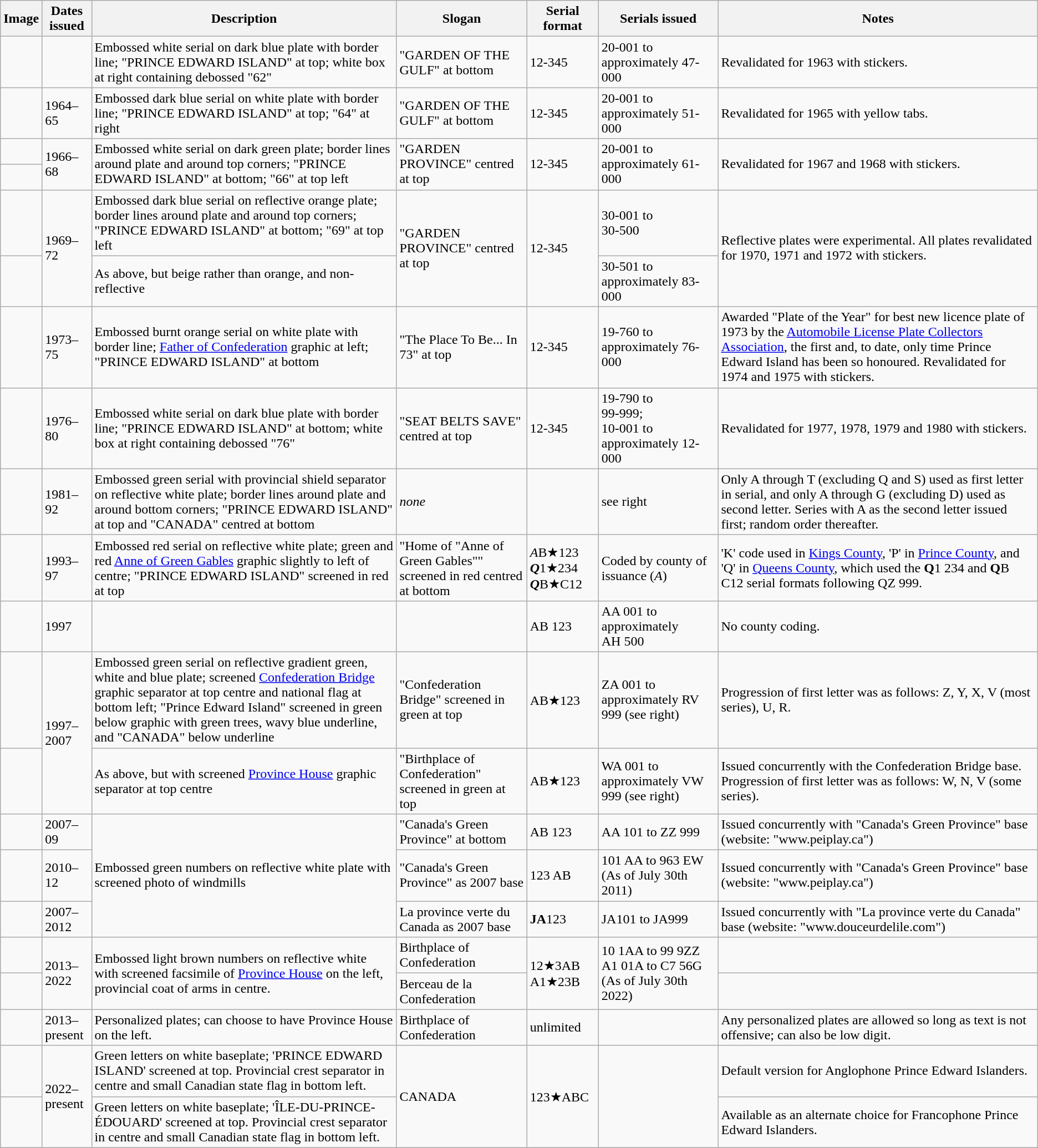<table class="wikitable">
<tr>
<th>Image</th>
<th>Dates issued</th>
<th>Description</th>
<th>Slogan</th>
<th>Serial format</th>
<th>Serials issued</th>
<th>Notes</th>
</tr>
<tr>
<td></td>
<td></td>
<td>Embossed white serial on dark blue plate with border line; "PRINCE EDWARD ISLAND" at top; white box at right containing debossed "62"</td>
<td>"GARDEN OF THE GULF" at bottom</td>
<td>12-345</td>
<td>20-001 to approximately 47-000</td>
<td>Revalidated for 1963 with stickers.</td>
</tr>
<tr>
<td></td>
<td>1964–65</td>
<td>Embossed dark blue serial on white plate with border line; "PRINCE EDWARD ISLAND" at top; "64" at right</td>
<td>"GARDEN OF THE GULF" at bottom</td>
<td>12-345</td>
<td>20-001 to approximately 51-000</td>
<td>Revalidated for 1965 with yellow tabs.</td>
</tr>
<tr>
<td></td>
<td rowspan="2">1966–68</td>
<td rowspan="2">Embossed white serial on dark green plate; border lines around plate and around top corners; "PRINCE EDWARD ISLAND" at bottom; "66" at top left</td>
<td rowspan="2">"GARDEN PROVINCE" centred at top</td>
<td rowspan="2">12-345</td>
<td rowspan="2">20-001 to approximately 61-000</td>
<td rowspan="2">Revalidated for 1967 and 1968 with stickers.</td>
</tr>
<tr>
<td></td>
</tr>
<tr>
<td></td>
<td rowspan="2">1969–72</td>
<td>Embossed dark blue serial on reflective orange plate; border lines around plate and around top corners; "PRINCE EDWARD ISLAND" at bottom; "69" at top left</td>
<td rowspan="2">"GARDEN PROVINCE" centred at top</td>
<td rowspan="2">12-345</td>
<td>30-001 to<br>30-500</td>
<td rowspan="2">Reflective plates were experimental. All plates revalidated for 1970, 1971 and 1972 with stickers.</td>
</tr>
<tr>
<td></td>
<td>As above, but beige rather than orange, and non-reflective</td>
<td>30-501 to approximately 83-000</td>
</tr>
<tr>
<td></td>
<td>1973–75</td>
<td>Embossed burnt orange serial on white plate with border line; <a href='#'>Father of Confederation</a> graphic at left; "PRINCE EDWARD ISLAND" at bottom</td>
<td>"The Place To Be... In 73" at top</td>
<td>12-345</td>
<td>19-760 to approximately 76-000</td>
<td>Awarded "Plate of the Year" for best new licence plate of 1973 by the <a href='#'>Automobile License Plate Collectors Association</a>, the first and, to date, only time Prince Edward Island has been so honoured. Revalidated for 1974 and 1975 with stickers.</td>
</tr>
<tr>
<td></td>
<td>1976–80</td>
<td>Embossed white serial on dark blue plate with border line; "PRINCE EDWARD ISLAND" at bottom; white box at right containing debossed "76"</td>
<td>"SEAT BELTS SAVE" centred at top</td>
<td>12-345</td>
<td>19-790 to<br>99-999;<br>10-001 to approximately 12-000</td>
<td>Revalidated for 1977, 1978, 1979 and 1980 with stickers.</td>
</tr>
<tr>
<td></td>
<td>1981–92</td>
<td>Embossed green serial with provincial shield separator on reflective white plate; border lines around plate and around bottom corners; "PRINCE EDWARD ISLAND" at top and "CANADA" centred at bottom</td>
<td><em>none</em></td>
<td></td>
<td>see right</td>
<td>Only A through T (excluding Q and S) used as first letter in serial, and only A through G (excluding D) used as second letter. Series with A as the second letter issued first; random order thereafter.</td>
</tr>
<tr>
<td></td>
<td>1993–97</td>
<td>Embossed red serial on reflective white plate; green and red <a href='#'>Anne of Green Gables</a> graphic slightly to left of centre; "PRINCE EDWARD ISLAND" screened in red at top</td>
<td>"Home of "Anne of Green Gables"" screened in red centred at bottom</td>
<td><em>A</em>B★123<br><strong><em>Q</em></strong>1★234<br><strong><em>Q</em></strong>B★C12</td>
<td>Coded by county of issuance (<em>A</em>)</td>
<td>'K' code used in <a href='#'>Kings County</a>, 'P' in <a href='#'>Prince County</a>, and 'Q' in <a href='#'>Queens County</a>, which used the <strong>Q</strong>1 234 and <strong>Q</strong>B C12 serial formats following QZ 999.</td>
</tr>
<tr>
<td></td>
<td>1997</td>
<td></td>
<td></td>
<td>AB 123</td>
<td>AA 001 to approximately AH 500</td>
<td>No county coding.</td>
</tr>
<tr>
<td></td>
<td rowspan="2">1997–2007</td>
<td>Embossed green serial on reflective gradient green, white and blue plate; screened <a href='#'>Confederation Bridge</a> graphic separator at top centre and national flag at bottom left; "Prince Edward Island" screened in green below graphic with green trees, wavy blue underline, and "CANADA" below underline</td>
<td>"Confederation Bridge" screened in green at top</td>
<td>AB★123</td>
<td>ZA 001 to approximately RV 999 (see right)</td>
<td>Progression of first letter was as follows: Z, Y, X, V (most series), U, R.</td>
</tr>
<tr>
<td></td>
<td>As above, but with screened <a href='#'>Province House</a> graphic separator at top centre</td>
<td>"Birthplace of Confederation" screened in green at top</td>
<td>AB★123</td>
<td>WA 001 to approximately VW 999 (see right)</td>
<td>Issued concurrently with the Confederation Bridge base. Progression of first letter was as follows: W, N, V (some series).</td>
</tr>
<tr>
<td></td>
<td>2007–09</td>
<td rowspan="3">Embossed green numbers on reflective white plate with screened photo of windmills</td>
<td>"Canada's Green Province" at bottom</td>
<td>AB 123</td>
<td>AA 101 to ZZ 999</td>
<td>Issued concurrently with "Canada's Green Province" base (website: "www.peiplay.ca")</td>
</tr>
<tr>
<td></td>
<td>2010–12</td>
<td>"Canada's Green Province" as 2007 base</td>
<td>123 AB</td>
<td>101 AA to 963 EW (As of July 30th 2011)</td>
<td>Issued concurrently with "Canada's Green Province" base (website: "www.peiplay.ca")</td>
</tr>
<tr>
<td></td>
<td>2007–2012</td>
<td>La province verte du Canada as 2007 base</td>
<td><strong>JA</strong>123</td>
<td>JA101 to JA999</td>
<td>Issued concurrently with "La province verte du Canada" base (website: "www.douceurdelile.com")</td>
</tr>
<tr>
<td></td>
<td rowspan="2">2013–2022</td>
<td rowspan="2">Embossed light brown numbers on reflective white with screened facsimile of <a href='#'>Province House</a> on the left, provincial coat of arms in centre.</td>
<td>Birthplace of Confederation</td>
<td rowspan="2">12★3AB A1★23B</td>
<td rowspan="2">10 1AA to 99 9ZZ A1 01A to C7 56G (As of July 30th 2022)</td>
<td></td>
</tr>
<tr>
<td></td>
<td>Berceau de la Confederation</td>
<td></td>
</tr>
<tr>
<td></td>
<td>2013–present</td>
<td>Personalized plates; can choose to have Province House on the left.</td>
<td>Birthplace of Confederation</td>
<td>unlimited</td>
<td></td>
<td>Any personalized plates are allowed so long as text is not offensive; can also be low digit.</td>
</tr>
<tr>
<td></td>
<td rowspan="2">2022–present</td>
<td>Green letters on white baseplate; 'PRINCE EDWARD ISLAND' screened at top. Provincial crest separator in centre and small Canadian state flag in bottom left.</td>
<td rowspan="2">CANADA</td>
<td rowspan="2">123★ABC</td>
<td rowspan="2"></td>
<td>Default version for Anglophone Prince Edward Islanders.</td>
</tr>
<tr>
<td></td>
<td>Green letters on white baseplate; 'ÎLE-DU-PRINCE-ÉDOUARD' screened at top. Provincial crest separator in centre and small Canadian state flag in bottom left.</td>
<td>Available as an alternate choice for Francophone Prince Edward Islanders.</td>
</tr>
</table>
